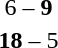<table style="text-align:center">
<tr>
<th width=200></th>
<th width=100></th>
<th width=200></th>
</tr>
<tr>
<td align=right></td>
<td>6 – <strong>9</strong></td>
<td align=left><strong></strong></td>
</tr>
<tr>
<td align=right><strong></strong></td>
<td><strong>18</strong> – 5</td>
<td align=left></td>
</tr>
</table>
